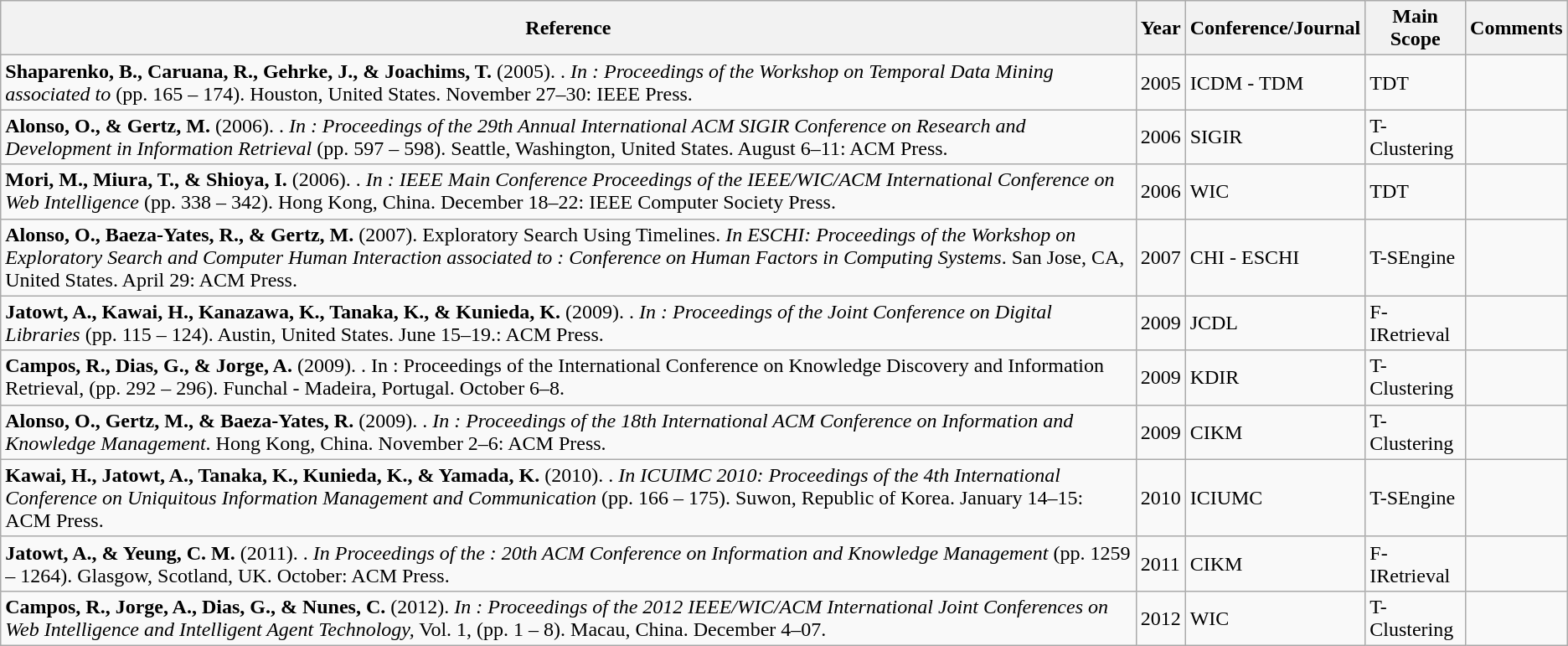<table class="wikitable sortable">
<tr>
<th>Reference</th>
<th>Year</th>
<th>Conference/Journal</th>
<th>Main Scope</th>
<th>Comments</th>
</tr>
<tr>
<td><strong>Shaparenko, B., Caruana, R., Gehrke, J., & Joachims, T.</strong> (2005). . <em>In : Proceedings of the Workshop on Temporal Data Mining associated to </em> (pp. 165 – 174). Houston, United States. November 27–30: IEEE Press.</td>
<td>2005</td>
<td>ICDM - TDM</td>
<td>TDT</td>
<td></td>
</tr>
<tr>
<td><strong>Alonso, O., & Gertz, M.</strong> (2006). . <em>In : Proceedings of the 29th Annual International ACM SIGIR Conference on Research and Development in Information Retrieval</em> (pp. 597 – 598). Seattle, Washington, United States. August 6–11: ACM Press.</td>
<td>2006</td>
<td>SIGIR</td>
<td>T-Clustering</td>
<td></td>
</tr>
<tr>
<td><strong>Mori, M., Miura, T., & Shioya, I.</strong> (2006). . <em>In : IEEE Main Conference Proceedings of the IEEE/WIC/ACM International Conference on Web Intelligence</em> (pp. 338 – 342). Hong Kong, China. December 18–22: IEEE Computer Society Press.</td>
<td>2006</td>
<td>WIC</td>
<td>TDT</td>
<td></td>
</tr>
<tr>
<td><strong>Alonso, O., Baeza-Yates, R., & Gertz, M.</strong> (2007). Exploratory Search Using Timelines. <em>In ESCHI: Proceedings of the Workshop on Exploratory Search and Computer Human Interaction associated to :  Conference on Human Factors in Computing Systems</em>. San Jose, CA, United States. April 29: ACM Press.</td>
<td>2007</td>
<td>CHI - ESCHI</td>
<td>T-SEngine</td>
<td></td>
</tr>
<tr>
<td><strong>Jatowt, A., Kawai, H., Kanazawa, K., Tanaka, K., & Kunieda, K.</strong> (2009). . <em>In : Proceedings of the Joint Conference on Digital Libraries</em> (pp. 115 – 124). Austin, United States. June 15–19.: ACM Press.</td>
<td>2009</td>
<td>JCDL</td>
<td>F-IRetrieval</td>
<td></td>
</tr>
<tr>
<td><strong>Campos, R., Dias, G., & Jorge, A.</strong> (2009). . In : Proceedings of the International Conference on Knowledge Discovery and Information Retrieval, (pp. 292 – 296). Funchal - Madeira, Portugal. October 6–8.</td>
<td>2009</td>
<td>KDIR</td>
<td>T-Clustering</td>
<td></td>
</tr>
<tr>
<td><strong>Alonso, O., Gertz, M., & Baeza-Yates, R.</strong> (2009). . <em>In : Proceedings of the 18th International ACM Conference on Information and Knowledge Management</em>. Hong Kong, China. November 2–6: ACM Press.</td>
<td>2009</td>
<td>CIKM</td>
<td>T-Clustering</td>
<td></td>
</tr>
<tr>
<td><strong>Kawai, H., Jatowt, A., Tanaka, K., Kunieda, K., & Yamada, K.</strong> (2010). . <em>In ICUIMC 2010: Proceedings of the 4th International Conference on Uniquitous Information Management and Communication</em> (pp. 166 – 175). Suwon, Republic of Korea. January 14–15: ACM Press.</td>
<td>2010</td>
<td>ICIUMC</td>
<td>T-SEngine</td>
<td></td>
</tr>
<tr>
<td><strong>Jatowt, A., & Yeung, C. M.</strong> (2011). . <em>In Proceedings of the : 20th ACM Conference on Information and Knowledge Management</em> (pp. 1259 – 1264). Glasgow, Scotland, UK. October: ACM Press.</td>
<td>2011</td>
<td>CIKM</td>
<td>F-IRetrieval</td>
<td></td>
</tr>
<tr>
<td><strong>Campos, R., Jorge, A., Dias, G., & Nunes, C.</strong> (2012).  <em>In : Proceedings of the 2012 IEEE/WIC/ACM International Joint Conferences on Web Intelligence and Intelligent Agent Technology,</em> Vol. 1, (pp. 1 – 8). Macau, China. December 4–07.</td>
<td>2012</td>
<td>WIC</td>
<td>T-Clustering</td>
<td></td>
</tr>
</table>
